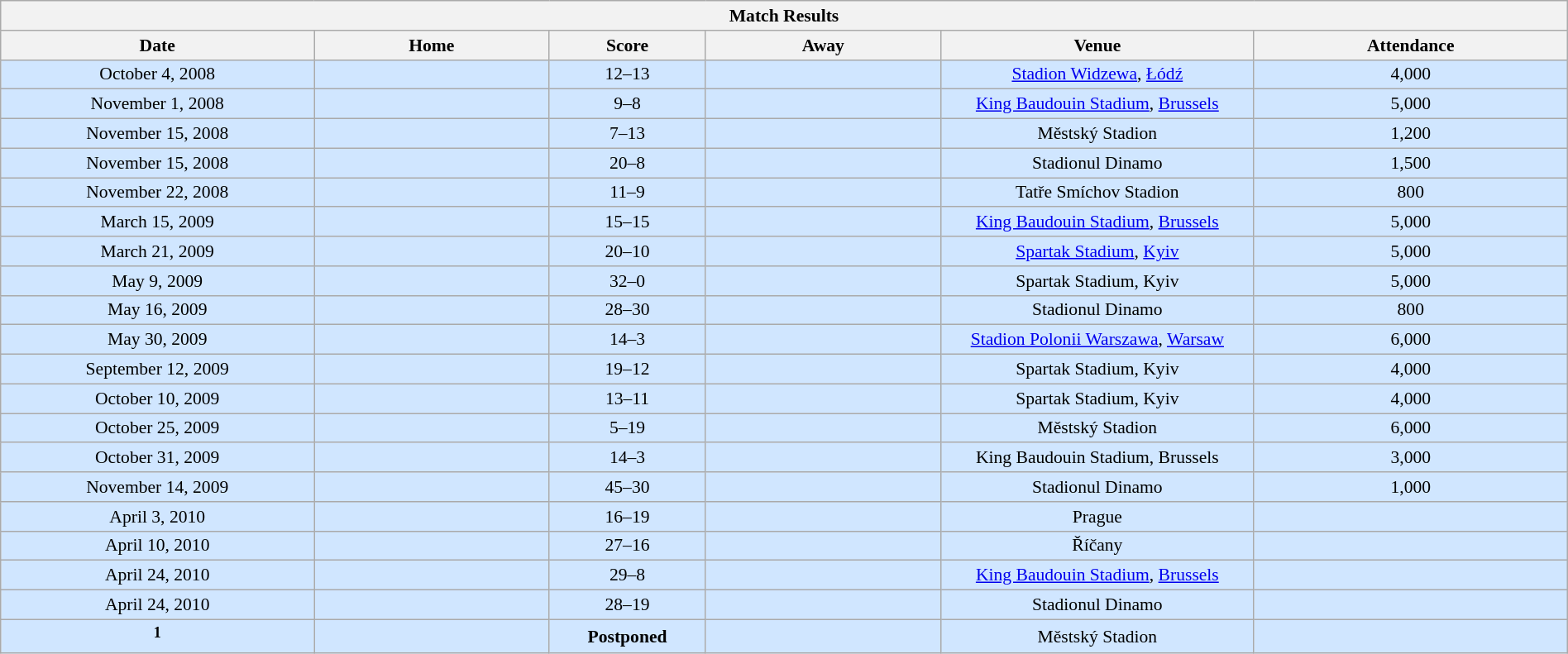<table class="wikitable" style="font-size:90%; width: 100%; text-align: center;">
<tr>
<th colspan=7>Match Results</th>
</tr>
<tr>
<th width=20%>Date</th>
<th width=15%>Home</th>
<th width=10%>Score</th>
<th width=15%>Away</th>
<th width=20%>Venue</th>
<th width=20%>Attendance</th>
</tr>
<tr style="background: #D0E6FF;">
<td>October 4, 2008</td>
<td align=right></td>
<td>12–13</td>
<td align=left></td>
<td><a href='#'>Stadion Widzewa</a>, <a href='#'>Łódź</a></td>
<td>4,000</td>
</tr>
<tr style="background: #D0E6FF;">
<td>November 1, 2008</td>
<td align=right></td>
<td>9–8</td>
<td align=left></td>
<td><a href='#'>King Baudouin Stadium</a>, <a href='#'>Brussels</a></td>
<td>5,000</td>
</tr>
<tr style="background: #D0E6FF;">
<td>November 15, 2008</td>
<td align=right></td>
<td>7–13</td>
<td align=left></td>
<td>Městský Stadion</td>
<td>1,200</td>
</tr>
<tr style="background: #D0E6FF;">
<td>November 15, 2008</td>
<td align=right></td>
<td>20–8</td>
<td align=left></td>
<td>Stadionul Dinamo</td>
<td>1,500</td>
</tr>
<tr style="background: #D0E6FF;">
<td>November 22, 2008</td>
<td align=right></td>
<td>11–9</td>
<td align=left></td>
<td>Tatře Smíchov Stadion</td>
<td>800</td>
</tr>
<tr style="background: #D0E6FF;">
<td>March 15, 2009</td>
<td align=right></td>
<td>15–15</td>
<td align=left></td>
<td><a href='#'>King Baudouin Stadium</a>, <a href='#'>Brussels</a></td>
<td>5,000</td>
</tr>
<tr style="background: #D0E6FF;">
<td>March 21, 2009</td>
<td align=right></td>
<td>20–10</td>
<td align=left></td>
<td><a href='#'>Spartak Stadium</a>, <a href='#'>Kyiv</a></td>
<td>5,000</td>
</tr>
<tr style="background: #D0E6FF;">
<td>May 9, 2009</td>
<td align=right></td>
<td>32–0</td>
<td align=left></td>
<td>Spartak Stadium, Kyiv</td>
<td>5,000</td>
</tr>
<tr style="background: #D0E6FF;">
<td>May 16, 2009</td>
<td align=right></td>
<td>28–30</td>
<td align=left></td>
<td>Stadionul Dinamo</td>
<td>800</td>
</tr>
<tr style="background: #D0E6FF;">
<td>May 30, 2009</td>
<td align=right></td>
<td>14–3</td>
<td align=left></td>
<td><a href='#'>Stadion Polonii Warszawa</a>, <a href='#'>Warsaw</a></td>
<td>6,000</td>
</tr>
<tr style="background: #D0E6FF;">
<td>September 12, 2009</td>
<td align=right></td>
<td>19–12</td>
<td align=left></td>
<td>Spartak Stadium, Kyiv</td>
<td>4,000</td>
</tr>
<tr style="background: #D0E6FF;">
<td>October 10, 2009</td>
<td align=right></td>
<td>13–11</td>
<td align=left></td>
<td>Spartak Stadium, Kyiv</td>
<td>4,000</td>
</tr>
<tr style="background: #D0E6FF;">
<td>October 25, 2009</td>
<td align=right></td>
<td>5–19</td>
<td align=left></td>
<td>Městský Stadion</td>
<td>6,000</td>
</tr>
<tr style="background: #D0E6FF;">
<td>October 31, 2009</td>
<td align=right></td>
<td>14–3</td>
<td align=left></td>
<td>King Baudouin Stadium, Brussels</td>
<td>3,000</td>
</tr>
<tr style="background: #D0E6FF;">
<td>November 14, 2009</td>
<td align=right></td>
<td>45–30</td>
<td align=left></td>
<td>Stadionul Dinamo</td>
<td>1,000</td>
</tr>
<tr style="background: #D0E6FF;">
<td>April 3, 2010</td>
<td align=right></td>
<td>16–19</td>
<td align=left></td>
<td>Prague</td>
<td></td>
</tr>
<tr style="background: #D0E6FF;">
<td>April 10, 2010</td>
<td align=right></td>
<td>27–16</td>
<td align=left></td>
<td>Říčany</td>
<td></td>
</tr>
<tr style="background: #D0E6FF;">
<td>April 24, 2010</td>
<td align=right></td>
<td>29–8</td>
<td align=left></td>
<td><a href='#'>King Baudouin Stadium</a>, <a href='#'>Brussels</a></td>
<td></td>
</tr>
<tr style="background: #D0E6FF;">
<td>April 24, 2010</td>
<td align=right></td>
<td>28–19</td>
<td align=left></td>
<td>Stadionul Dinamo</td>
<td></td>
</tr>
<tr style="background: #D0E6FF;">
<td><sup><strong>1</strong></sup></td>
<td align=right></td>
<td><strong>Postponed</strong></td>
<td align=left></td>
<td>Městský Stadion</td>
<td></td>
</tr>
</table>
